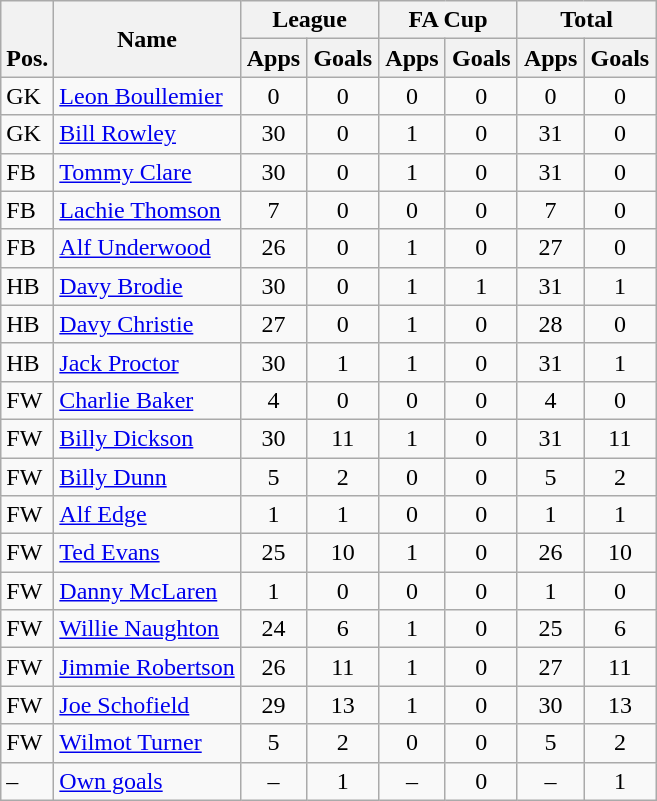<table class="wikitable" style="text-align:center">
<tr>
<th rowspan="2" valign="bottom">Pos.</th>
<th rowspan="2">Name</th>
<th colspan="2" width="85">League</th>
<th colspan="2" width="85">FA Cup</th>
<th colspan="2" width="85">Total</th>
</tr>
<tr>
<th>Apps</th>
<th>Goals</th>
<th>Apps</th>
<th>Goals</th>
<th>Apps</th>
<th>Goals</th>
</tr>
<tr>
<td align="left">GK</td>
<td align="left"> <a href='#'>Leon Boullemier</a></td>
<td>0</td>
<td>0</td>
<td>0</td>
<td>0</td>
<td>0</td>
<td>0</td>
</tr>
<tr>
<td align="left">GK</td>
<td align="left"> <a href='#'>Bill Rowley</a></td>
<td>30</td>
<td>0</td>
<td>1</td>
<td>0</td>
<td>31</td>
<td>0</td>
</tr>
<tr>
<td align="left">FB</td>
<td align="left"> <a href='#'>Tommy Clare</a></td>
<td>30</td>
<td>0</td>
<td>1</td>
<td>0</td>
<td>31</td>
<td>0</td>
</tr>
<tr>
<td align="left">FB</td>
<td align="left"> <a href='#'>Lachie Thomson</a></td>
<td>7</td>
<td>0</td>
<td>0</td>
<td>0</td>
<td>7</td>
<td>0</td>
</tr>
<tr>
<td align="left">FB</td>
<td align="left"> <a href='#'>Alf Underwood</a></td>
<td>26</td>
<td>0</td>
<td>1</td>
<td>0</td>
<td>27</td>
<td>0</td>
</tr>
<tr>
<td align="left">HB</td>
<td align="left"> <a href='#'>Davy Brodie</a></td>
<td>30</td>
<td>0</td>
<td>1</td>
<td>1</td>
<td>31</td>
<td>1</td>
</tr>
<tr>
<td align="left">HB</td>
<td align="left"> <a href='#'>Davy Christie</a></td>
<td>27</td>
<td>0</td>
<td>1</td>
<td>0</td>
<td>28</td>
<td>0</td>
</tr>
<tr>
<td align="left">HB</td>
<td align="left"> <a href='#'>Jack Proctor</a></td>
<td>30</td>
<td>1</td>
<td>1</td>
<td>0</td>
<td>31</td>
<td>1</td>
</tr>
<tr>
<td align="left">FW</td>
<td align="left"> <a href='#'>Charlie Baker</a></td>
<td>4</td>
<td>0</td>
<td>0</td>
<td>0</td>
<td>4</td>
<td>0</td>
</tr>
<tr>
<td align="left">FW</td>
<td align="left"> <a href='#'>Billy Dickson</a></td>
<td>30</td>
<td>11</td>
<td>1</td>
<td>0</td>
<td>31</td>
<td>11</td>
</tr>
<tr>
<td align="left">FW</td>
<td align="left"> <a href='#'>Billy Dunn</a></td>
<td>5</td>
<td>2</td>
<td>0</td>
<td>0</td>
<td>5</td>
<td>2</td>
</tr>
<tr>
<td align="left">FW</td>
<td align="left"> <a href='#'>Alf Edge</a></td>
<td>1</td>
<td>1</td>
<td>0</td>
<td>0</td>
<td>1</td>
<td>1</td>
</tr>
<tr>
<td align="left">FW</td>
<td align="left"> <a href='#'>Ted Evans</a></td>
<td>25</td>
<td>10</td>
<td>1</td>
<td>0</td>
<td>26</td>
<td>10</td>
</tr>
<tr>
<td align="left">FW</td>
<td align="left"> <a href='#'>Danny McLaren</a></td>
<td>1</td>
<td>0</td>
<td>0</td>
<td>0</td>
<td>1</td>
<td>0</td>
</tr>
<tr>
<td align="left">FW</td>
<td align="left"> <a href='#'>Willie Naughton</a></td>
<td>24</td>
<td>6</td>
<td>1</td>
<td>0</td>
<td>25</td>
<td>6</td>
</tr>
<tr>
<td align="left">FW</td>
<td align="left"> <a href='#'>Jimmie Robertson</a></td>
<td>26</td>
<td>11</td>
<td>1</td>
<td>0</td>
<td>27</td>
<td>11</td>
</tr>
<tr>
<td align="left">FW</td>
<td align="left"> <a href='#'>Joe Schofield</a></td>
<td>29</td>
<td>13</td>
<td>1</td>
<td>0</td>
<td>30</td>
<td>13</td>
</tr>
<tr>
<td align="left">FW</td>
<td align="left"> <a href='#'>Wilmot Turner</a></td>
<td>5</td>
<td>2</td>
<td>0</td>
<td>0</td>
<td>5</td>
<td>2</td>
</tr>
<tr>
<td align="left">–</td>
<td align="left"><a href='#'>Own goals</a></td>
<td>–</td>
<td>1</td>
<td>–</td>
<td>0</td>
<td>–</td>
<td>1</td>
</tr>
</table>
